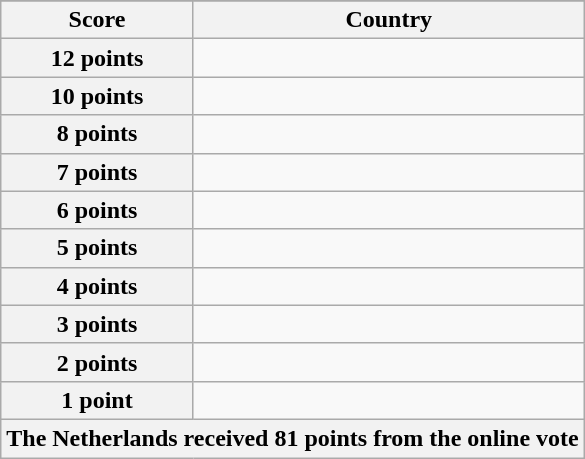<table class="wikitable">
<tr>
</tr>
<tr>
<th scope="col" width="33%">Score</th>
<th scope="col">Country</th>
</tr>
<tr>
<th scope="row">12 points</th>
<td></td>
</tr>
<tr>
<th scope="row">10 points</th>
<td></td>
</tr>
<tr>
<th scope="row">8 points</th>
<td></td>
</tr>
<tr>
<th scope="row">7 points</th>
<td></td>
</tr>
<tr>
<th scope="row">6 points</th>
<td></td>
</tr>
<tr>
<th scope="row">5 points</th>
<td></td>
</tr>
<tr>
<th scope="row">4 points</th>
<td></td>
</tr>
<tr>
<th scope="row">3 points</th>
<td></td>
</tr>
<tr>
<th scope="row">2 points</th>
<td></td>
</tr>
<tr>
<th scope="row">1 point</th>
<td></td>
</tr>
<tr>
<th colspan="2">The Netherlands received 81 points from the online vote</th>
</tr>
</table>
